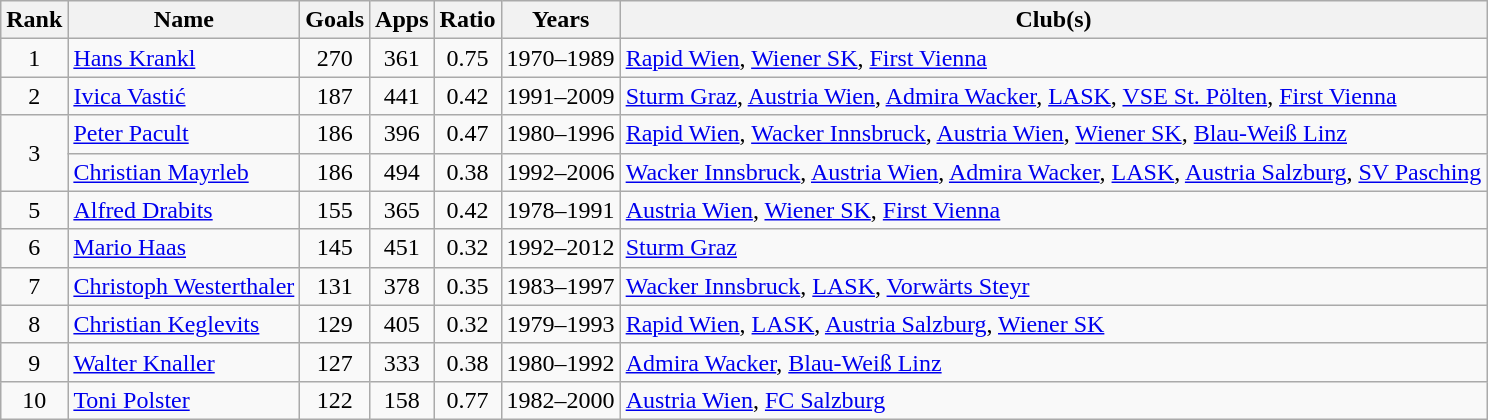<table class="wikitable" style="text-align: center">
<tr>
<th>Rank</th>
<th>Name</th>
<th>Goals</th>
<th>Apps</th>
<th>Ratio</th>
<th>Years</th>
<th>Club(s)</th>
</tr>
<tr>
<td>1</td>
<td align=left> <a href='#'>Hans Krankl</a></td>
<td>270</td>
<td>361</td>
<td>0.75</td>
<td>1970–1989</td>
<td align=left><a href='#'>Rapid Wien</a>, <a href='#'>Wiener SK</a>, <a href='#'>First Vienna</a></td>
</tr>
<tr>
<td>2</td>
<td align=left> <a href='#'>Ivica Vastić</a></td>
<td>187</td>
<td>441</td>
<td>0.42</td>
<td>1991–2009</td>
<td align=left><a href='#'>Sturm Graz</a>, <a href='#'>Austria Wien</a>, <a href='#'>Admira Wacker</a>, <a href='#'>LASK</a>, <a href='#'>VSE St. Pölten</a>, <a href='#'>First Vienna</a></td>
</tr>
<tr>
<td rowspan=2>3</td>
<td align=left> <a href='#'>Peter Pacult</a></td>
<td>186</td>
<td>396</td>
<td>0.47</td>
<td>1980–1996</td>
<td align=left><a href='#'>Rapid Wien</a>, <a href='#'>Wacker Innsbruck</a>, <a href='#'>Austria Wien</a>, <a href='#'>Wiener SK</a>, <a href='#'>Blau-Weiß Linz</a></td>
</tr>
<tr>
<td align=left> <a href='#'>Christian Mayrleb</a></td>
<td>186</td>
<td>494</td>
<td>0.38</td>
<td>1992–2006</td>
<td align=left><a href='#'>Wacker Innsbruck</a>, <a href='#'>Austria Wien</a>, <a href='#'>Admira Wacker</a>, <a href='#'>LASK</a>, <a href='#'>Austria Salzburg</a>, <a href='#'>SV Pasching</a></td>
</tr>
<tr>
<td>5</td>
<td align=left> <a href='#'>Alfred Drabits</a></td>
<td>155</td>
<td>365</td>
<td>0.42</td>
<td>1978–1991</td>
<td align=left><a href='#'>Austria Wien</a>, <a href='#'>Wiener SK</a>, <a href='#'>First Vienna</a></td>
</tr>
<tr>
<td>6</td>
<td align=left> <a href='#'>Mario Haas</a></td>
<td>145</td>
<td>451</td>
<td>0.32</td>
<td>1992–2012</td>
<td align=left><a href='#'>Sturm Graz</a></td>
</tr>
<tr>
<td>7</td>
<td align=left> <a href='#'>Christoph Westerthaler</a></td>
<td>131</td>
<td>378</td>
<td>0.35</td>
<td>1983–1997</td>
<td align=left><a href='#'>Wacker Innsbruck</a>, <a href='#'>LASK</a>, <a href='#'>Vorwärts Steyr</a></td>
</tr>
<tr>
<td>8</td>
<td align=left> <a href='#'>Christian Keglevits</a></td>
<td>129</td>
<td>405</td>
<td>0.32</td>
<td>1979–1993</td>
<td align=left><a href='#'>Rapid Wien</a>, <a href='#'>LASK</a>, <a href='#'>Austria Salzburg</a>, <a href='#'>Wiener SK</a></td>
</tr>
<tr>
<td>9</td>
<td align=left> <a href='#'>Walter Knaller</a></td>
<td>127</td>
<td>333</td>
<td>0.38</td>
<td>1980–1992</td>
<td align=left><a href='#'>Admira Wacker</a>, <a href='#'>Blau-Weiß Linz</a></td>
</tr>
<tr>
<td>10</td>
<td align=left> <a href='#'>Toni Polster</a></td>
<td>122</td>
<td>158</td>
<td>0.77</td>
<td>1982–2000</td>
<td align=left><a href='#'>Austria Wien</a>, <a href='#'>FC Salzburg</a></td>
</tr>
</table>
